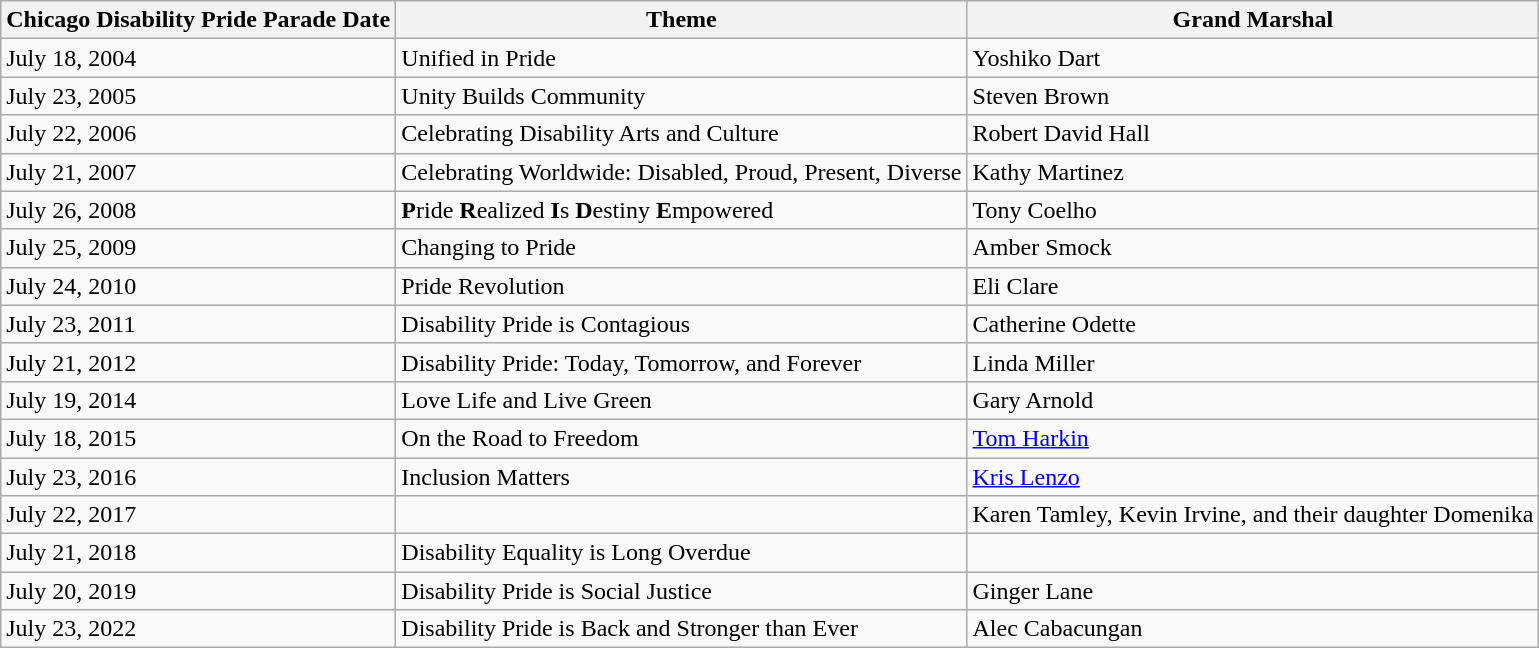<table class="wikitable">
<tr>
<th>Chicago Disability Pride Parade Date</th>
<th>Theme</th>
<th>Grand Marshal</th>
</tr>
<tr>
<td>July 18, 2004</td>
<td>Unified in Pride</td>
<td>Yoshiko Dart</td>
</tr>
<tr>
<td>July 23, 2005</td>
<td>Unity Builds Community</td>
<td>Steven Brown</td>
</tr>
<tr>
<td>July 22, 2006</td>
<td>Celebrating Disability Arts and Culture</td>
<td>Robert David Hall</td>
</tr>
<tr>
<td>July 21, 2007</td>
<td>Celebrating Worldwide: Disabled, Proud, Present, Diverse</td>
<td>Kathy Martinez</td>
</tr>
<tr>
<td>July 26, 2008</td>
<td><strong>P</strong>ride <strong>R</strong>ealized <strong>I</strong>s <strong>D</strong>estiny <strong>E</strong>mpowered</td>
<td>Tony Coelho</td>
</tr>
<tr>
<td>July 25, 2009</td>
<td>Changing to Pride</td>
<td>Amber Smock</td>
</tr>
<tr>
<td>July 24, 2010</td>
<td>Pride Revolution</td>
<td>Eli Clare</td>
</tr>
<tr>
<td>July 23, 2011</td>
<td>Disability Pride is Contagious</td>
<td>Catherine Odette</td>
</tr>
<tr>
<td>July 21, 2012</td>
<td>Disability Pride: Today, Tomorrow, and Forever</td>
<td>Linda Miller</td>
</tr>
<tr>
<td>July 19, 2014</td>
<td>Love Life and Live Green</td>
<td>Gary Arnold</td>
</tr>
<tr>
<td>July 18, 2015</td>
<td>On the Road to Freedom</td>
<td><a href='#'>Tom Harkin</a></td>
</tr>
<tr>
<td>July 23, 2016</td>
<td>Inclusion Matters</td>
<td><a href='#'>Kris Lenzo</a></td>
</tr>
<tr>
<td>July 22, 2017</td>
<td></td>
<td>Karen Tamley, Kevin Irvine, and their daughter Domenika</td>
</tr>
<tr>
<td>July 21, 2018</td>
<td>Disability Equality is Long Overdue</td>
<td></td>
</tr>
<tr>
<td>July 20, 2019</td>
<td>Disability Pride is Social Justice</td>
<td>Ginger Lane</td>
</tr>
<tr>
<td>July 23, 2022</td>
<td>Disability Pride is Back and Stronger than Ever</td>
<td>Alec Cabacungan</td>
</tr>
</table>
